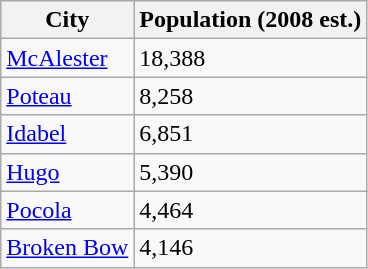<table class="wikitable">
<tr>
<th>City</th>
<th>Population (2008 est.)</th>
</tr>
<tr>
<td><a href='#'>McAlester</a></td>
<td>18,388</td>
</tr>
<tr>
<td><a href='#'>Poteau</a></td>
<td>8,258</td>
</tr>
<tr>
<td><a href='#'>Idabel</a></td>
<td>6,851</td>
</tr>
<tr>
<td><a href='#'>Hugo</a></td>
<td>5,390</td>
</tr>
<tr>
<td><a href='#'>Pocola</a></td>
<td>4,464</td>
</tr>
<tr>
<td><a href='#'>Broken Bow</a></td>
<td>4,146</td>
</tr>
</table>
